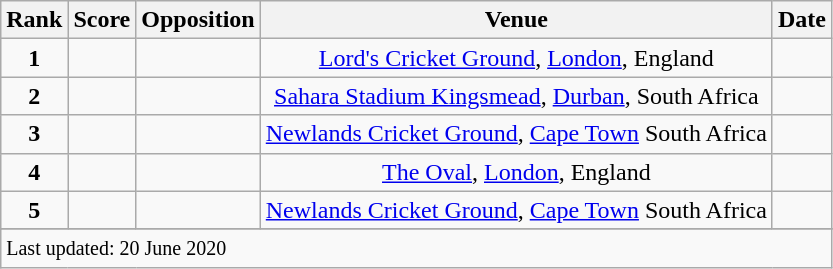<table class="wikitable plainrowheaders sortable">
<tr>
<th scope=col>Rank</th>
<th scope=col>Score</th>
<th scope=col>Opposition</th>
<th scope=col>Venue</th>
<th scope=col>Date</th>
</tr>
<tr align=center>
<td><strong>1</strong></td>
<td scope="row" style="text-align:center;"></td>
<td></td>
<td><a href='#'>Lord's Cricket Ground</a>, <a href='#'>London</a>, England</td>
<td></td>
</tr>
<tr align=center>
<td><strong>2</strong></td>
<td scope="row" style="text-align:center;"></td>
<td></td>
<td><a href='#'>Sahara Stadium Kingsmead</a>, <a href='#'>Durban</a>, South Africa</td>
<td></td>
</tr>
<tr align=center>
<td><strong>3</strong></td>
<td scope="row" style="text-align:center;"></td>
<td></td>
<td><a href='#'>Newlands Cricket Ground</a>, <a href='#'>Cape Town</a> South Africa</td>
<td></td>
</tr>
<tr align=center>
<td><strong>4</strong></td>
<td scope="row" style="text-align:center;"></td>
<td></td>
<td><a href='#'>The Oval</a>, <a href='#'>London</a>, England</td>
<td></td>
</tr>
<tr align=center>
<td><strong>5</strong></td>
<td scope="row" style="text-align:center;"></td>
<td></td>
<td><a href='#'>Newlands Cricket Ground</a>, <a href='#'>Cape Town</a> South Africa</td>
<td></td>
</tr>
<tr>
</tr>
<tr class=sortbottom>
<td colspan=5><small>Last updated: 20 June 2020</small></td>
</tr>
</table>
